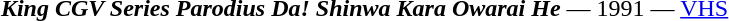<table class="toccolours" style="margin: 0 auto; width: 95%;">
<tr style="vertical-align: top;">
<td width="100%"><strong><em>King CGV Series Parodius Da! Shinwa Kara Owarai He</em></strong> — 1991 — <a href='#'>VHS</a></td>
</tr>
</table>
